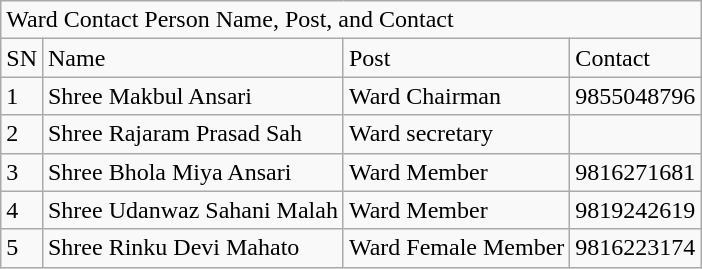<table class="wikitable">
<tr>
<td colspan="4">Ward Contact Person Name, Post, and Contact</td>
</tr>
<tr>
<td>SN</td>
<td>Name</td>
<td>Post</td>
<td>Contact</td>
</tr>
<tr>
<td>1</td>
<td>Shree Makbul  Ansari</td>
<td>Ward Chairman</td>
<td>9855048796</td>
</tr>
<tr>
<td>2</td>
<td>Shree Rajaram  Prasad Sah</td>
<td>Ward secretary</td>
<td></td>
</tr>
<tr>
<td>3</td>
<td>Shree Bhola  Miya Ansari</td>
<td>Ward Member</td>
<td>9816271681</td>
</tr>
<tr>
<td>4</td>
<td>Shree Udanwaz  Sahani Malah</td>
<td>Ward Member</td>
<td>9819242619</td>
</tr>
<tr>
<td>5</td>
<td>Shree Rinku  Devi Mahato</td>
<td>Ward Female Member</td>
<td>9816223174</td>
</tr>
</table>
